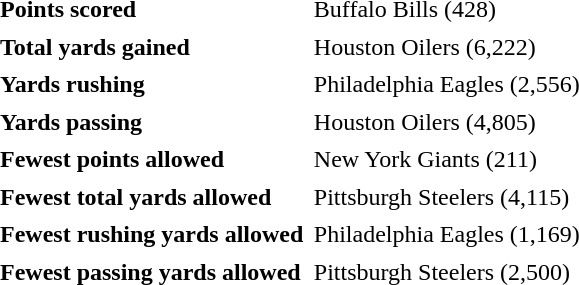<table cellpadding="3" cellspacing="1">
<tr>
<td><strong>Points scored</strong></td>
<td>Buffalo Bills (428)</td>
</tr>
<tr>
<td><strong>Total yards gained</strong></td>
<td>Houston Oilers (6,222)</td>
</tr>
<tr>
<td><strong>Yards rushing</strong></td>
<td>Philadelphia Eagles (2,556)</td>
</tr>
<tr>
<td><strong>Yards passing</strong></td>
<td>Houston Oilers (4,805)</td>
</tr>
<tr>
<td><strong>Fewest points allowed</strong></td>
<td>New York Giants (211)</td>
</tr>
<tr>
<td><strong>Fewest total yards allowed</strong></td>
<td>Pittsburgh Steelers (4,115)</td>
</tr>
<tr>
<td><strong>Fewest rushing yards allowed</strong></td>
<td>Philadelphia Eagles (1,169)</td>
</tr>
<tr>
<td><strong>Fewest passing yards allowed</strong></td>
<td>Pittsburgh Steelers (2,500)</td>
</tr>
</table>
